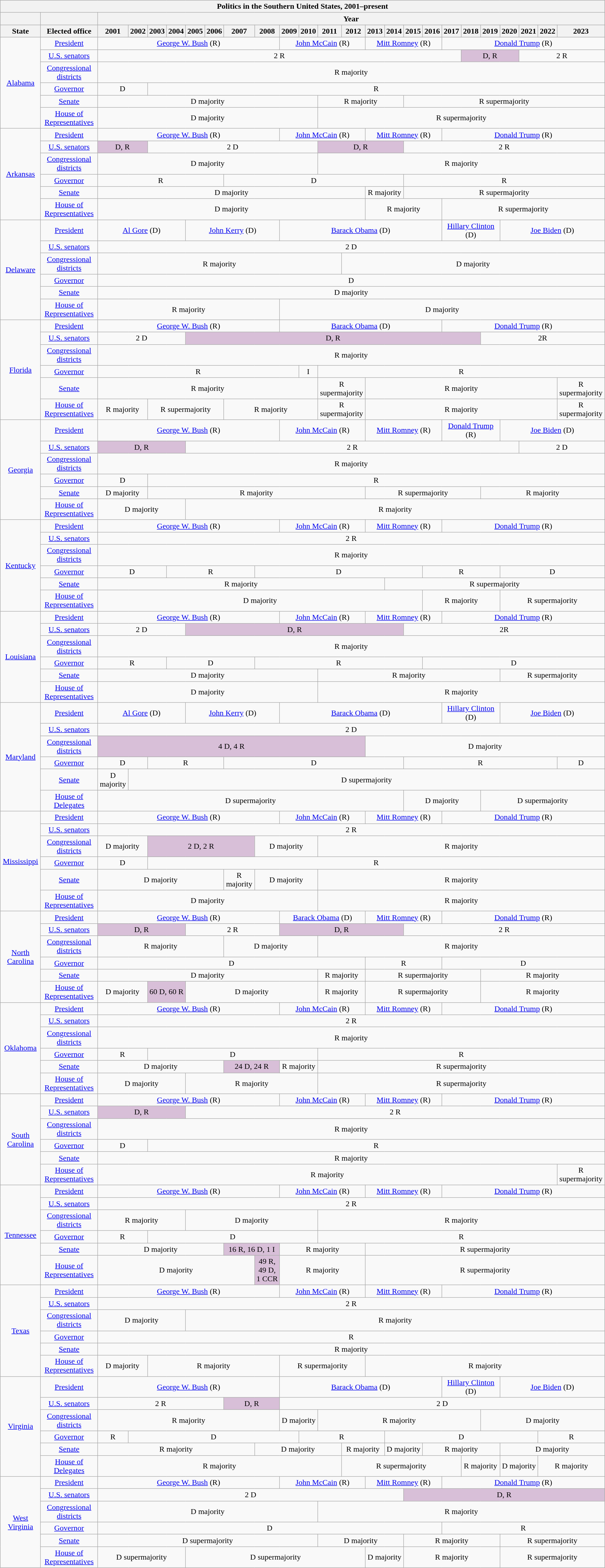<table class="wikitable note: Louisiana now has a Democratic Governor, and should be coded as pink" style="text-align:center">
<tr>
<th colspan="25">Politics in the Southern United States, 2001–present</th>
</tr>
<tr>
<th></th>
<th></th>
<th colspan="23">Year</th>
</tr>
<tr>
<th>State</th>
<th>Elected office</th>
<th>2001</th>
<th>2002</th>
<th>2003</th>
<th>2004</th>
<th>2005</th>
<th>2006</th>
<th>2007</th>
<th>2008</th>
<th>2009</th>
<th>2010</th>
<th>2011</th>
<th>2012</th>
<th>2013</th>
<th>2014</th>
<th>2015</th>
<th>2016</th>
<th>2017</th>
<th>2018</th>
<th>2019</th>
<th>2020</th>
<th>2021</th>
<th>2022</th>
<th>2023</th>
</tr>
<tr>
<td rowspan=6><a href='#'>Alabama</a></td>
<td><a href='#'>President</a></td>
<td colspan="8" ><a href='#'>George W. Bush</a> (R)</td>
<td colspan="4" ><a href='#'>John McCain</a> (R)</td>
<td colspan="4" ><a href='#'>Mitt Romney</a> (R)</td>
<td colspan="7" ><a href='#'>Donald Trump</a> (R)</td>
</tr>
<tr>
<td><a href='#'>U.S. senators</a></td>
<td colspan="17" >2 R</td>
<td colspan="3" style="background:thistle;">D, R</td>
<td colspan="3" >2 R</td>
</tr>
<tr>
<td><a href='#'>Congressional districts</a></td>
<td colspan="23" >R majority</td>
</tr>
<tr>
<td><a href='#'>Governor</a></td>
<td colspan="2" >D</td>
<td colspan="21" >R</td>
</tr>
<tr>
<td><a href='#'>Senate</a></td>
<td colspan="10" >D majority</td>
<td colspan="4" >R majority</td>
<td colspan="9" >R supermajority</td>
</tr>
<tr>
<td><a href='#'>House of Representatives</a></td>
<td colspan="10" >D majority</td>
<td colspan="13" >R supermajority</td>
</tr>
<tr>
<td rowspan=6><a href='#'>Arkansas</a></td>
<td><a href='#'>President</a></td>
<td colspan="8" ><a href='#'>George W. Bush</a> (R)</td>
<td colspan="4" ><a href='#'>John McCain</a> (R)</td>
<td colspan="4" ><a href='#'>Mitt Romney</a> (R)</td>
<td colspan="7" ><a href='#'>Donald Trump</a> (R)</td>
</tr>
<tr>
<td><a href='#'>U.S. senators</a></td>
<td colspan="2" style="background:thistle;">D, R</td>
<td colspan="8" >2 D</td>
<td colspan="4" style="background:thistle;">D, R</td>
<td colspan="9" >2 R</td>
</tr>
<tr>
<td><a href='#'>Congressional districts</a></td>
<td colspan="10" >D majority</td>
<td colspan="13" >R majority</td>
</tr>
<tr>
<td><a href='#'>Governor</a></td>
<td colspan="6" >R</td>
<td colspan="8" >D</td>
<td colspan="9" >R</td>
</tr>
<tr>
<td><a href='#'>Senate</a></td>
<td colspan="12" >D majority</td>
<td colspan="2" >R majority</td>
<td colspan="9" >R supermajority</td>
</tr>
<tr>
<td><a href='#'>House of Representatives</a></td>
<td colspan="12" >D majority</td>
<td colspan="4" >R majority</td>
<td colspan="7" >R supermajority</td>
</tr>
<tr>
<td rowspan=6><a href='#'>Delaware</a></td>
<td><a href='#'>President</a></td>
<td colspan="4" ><a href='#'>Al Gore</a> (D)</td>
<td colspan="4" ><a href='#'>John Kerry</a> (D)</td>
<td colspan="8" ><a href='#'>Barack Obama</a> (D)</td>
<td colspan="3" ><a href='#'>Hillary Clinton</a> (D)</td>
<td colspan="4" ><a href='#'>Joe Biden</a> (D)</td>
</tr>
<tr>
<td><a href='#'>U.S. senators</a></td>
<td colspan="23" >2 D</td>
</tr>
<tr>
<td><a href='#'>Congressional districts</a></td>
<td colspan="11" >R majority</td>
<td colspan="12" >D majority</td>
</tr>
<tr>
<td><a href='#'>Governor</a></td>
<td colspan="23" >D</td>
</tr>
<tr>
<td><a href='#'>Senate</a></td>
<td colspan="23" >D majority</td>
</tr>
<tr>
<td><a href='#'>House of Representatives</a></td>
<td colspan="8" >R majority</td>
<td colspan="15" >D majority</td>
</tr>
<tr>
<td rowspan=6><a href='#'>Florida</a></td>
<td><a href='#'>President</a></td>
<td colspan="8" ><a href='#'>George W. Bush</a> (R)</td>
<td colspan="8" ><a href='#'>Barack Obama</a> (D)</td>
<td colspan="7" ><a href='#'>Donald Trump</a> (R)</td>
</tr>
<tr>
<td><a href='#'>U.S. senators</a></td>
<td colspan="4" >2 D</td>
<td colspan="14" style="background:thistle;">D, R</td>
<td colspan="5" >2R</td>
</tr>
<tr>
<td><a href='#'>Congressional districts</a></td>
<td colspan="23" >R majority</td>
</tr>
<tr>
<td><a href='#'>Governor</a></td>
<td colspan="9" >R</td>
<td>I</td>
<td colspan="13" >R</td>
</tr>
<tr>
<td><a href='#'>Senate</a></td>
<td colspan="10" >R majority</td>
<td colspan="2" >R supermajority</td>
<td colspan="10" >R majority</td>
<td colspan="1" >R supermajority</td>
</tr>
<tr>
<td><a href='#'>House of Representatives</a></td>
<td colspan="2" >R majority</td>
<td colspan="4" >R supermajority</td>
<td colspan="4" >R majority</td>
<td colspan="2" >R supermajority</td>
<td colspan="10" >R majority</td>
<td colspan="1" >R supermajority</td>
</tr>
<tr>
<td rowspan=6><a href='#'>Georgia</a></td>
<td><a href='#'>President</a></td>
<td colspan="8" ><a href='#'>George W. Bush</a> (R)</td>
<td colspan="4" ><a href='#'>John McCain</a> (R)</td>
<td colspan="4" ><a href='#'>Mitt Romney</a> (R)</td>
<td colspan="3" ><a href='#'>Donald Trump</a> (R)</td>
<td colspan="4" ><a href='#'>Joe Biden</a> (D)</td>
</tr>
<tr>
<td><a href='#'>U.S. senators</a></td>
<td colspan="4" style="background:thistle;">D, R</td>
<td colspan="16" >2 R</td>
<td colspan="3" >2 D</td>
</tr>
<tr>
<td><a href='#'>Congressional districts</a></td>
<td colspan="23" >R majority</td>
</tr>
<tr>
<td><a href='#'>Governor</a></td>
<td colspan="2" >D</td>
<td colspan="21" >R</td>
</tr>
<tr>
<td><a href='#'>Senate</a></td>
<td colspan="2" >D majority</td>
<td colspan="10" >R majority</td>
<td colspan="6" >R supermajority</td>
<td colspan="5" >R majority</td>
</tr>
<tr>
<td><a href='#'>House of Representatives</a></td>
<td colspan="4" >D majority</td>
<td colspan="19" >R majority</td>
</tr>
<tr>
<td rowspan=6><a href='#'>Kentucky</a></td>
<td><a href='#'>President</a></td>
<td colspan="8" ><a href='#'>George W. Bush</a> (R)</td>
<td colspan="4" ><a href='#'>John McCain</a> (R)</td>
<td colspan="4" ><a href='#'>Mitt Romney</a> (R)</td>
<td colspan="7" ><a href='#'>Donald Trump</a> (R)</td>
</tr>
<tr>
<td><a href='#'>U.S. senators</a></td>
<td colspan="23" >2 R</td>
</tr>
<tr>
<td><a href='#'>Congressional districts</a></td>
<td colspan="23" >R majority</td>
</tr>
<tr>
<td><a href='#'>Governor</a></td>
<td colspan="3" >D</td>
<td colspan="4" >R</td>
<td colspan="8" >D</td>
<td colspan="4" >R</td>
<td colspan="4" >D</td>
</tr>
<tr>
<td><a href='#'>Senate</a></td>
<td colspan="13" >R majority</td>
<td colspan="10" >R supermajority</td>
</tr>
<tr>
<td><a href='#'>House of Representatives</a></td>
<td colspan="15" >D majority</td>
<td colspan="4" >R majority</td>
<td colspan="4" >R supermajority</td>
</tr>
<tr>
<td rowspan=6><a href='#'>Louisiana</a></td>
<td><a href='#'>President</a></td>
<td colspan="8" ><a href='#'>George W. Bush</a> (R)</td>
<td colspan="4" ><a href='#'>John McCain</a> (R)</td>
<td colspan="4" ><a href='#'>Mitt Romney</a> (R)</td>
<td colspan="7" ><a href='#'>Donald Trump</a> (R)</td>
</tr>
<tr>
<td><a href='#'>U.S. senators</a></td>
<td colspan="4" >2 D</td>
<td colspan="10" style="background:thistle;">D, R</td>
<td colspan="9" >2R</td>
</tr>
<tr>
<td><a href='#'>Congressional districts</a></td>
<td colspan="23" >R majority</td>
</tr>
<tr>
<td><a href='#'>Governor</a></td>
<td colspan="3" >R</td>
<td colspan="4" >D</td>
<td colspan="8" >R</td>
<td colspan="8" >D</td>
</tr>
<tr>
<td><a href='#'>Senate</a></td>
<td colspan="10" >D majority</td>
<td colspan="9" >R majority</td>
<td colspan="4" >R supermajority</td>
</tr>
<tr>
<td><a href='#'>House of Representatives</a></td>
<td colspan="10" >D majority</td>
<td colspan="13" >R majority</td>
</tr>
<tr>
<td rowspan=6><a href='#'>Maryland</a></td>
<td><a href='#'>President</a></td>
<td colspan="4" ><a href='#'>Al Gore</a> (D)</td>
<td colspan="4" ><a href='#'>John Kerry</a> (D)</td>
<td colspan="8" ><a href='#'>Barack Obama</a> (D)</td>
<td colspan="3" ><a href='#'>Hillary Clinton</a> (D)</td>
<td colspan="4" ><a href='#'>Joe Biden</a> (D)</td>
</tr>
<tr>
<td><a href='#'>U.S. senators</a></td>
<td colspan="23" >2 D</td>
</tr>
<tr>
<td><a href='#'>Congressional districts</a></td>
<td colspan="12" style="background:thistle;">4 D, 4 R</td>
<td colspan="11" >D majority</td>
</tr>
<tr>
<td><a href='#'>Governor</a></td>
<td colspan="2" >D</td>
<td colspan="4" >R</td>
<td colspan="8" >D</td>
<td colspan="8" >R</td>
<td colspan="1" >D</td>
</tr>
<tr>
<td><a href='#'>Senate</a></td>
<td colspan="1" >D majority</td>
<td colspan="22" >D supermajority</td>
</tr>
<tr>
<td><a href='#'>House of Delegates</a></td>
<td colspan="14" >D supermajority</td>
<td colspan="4" >D majority</td>
<td colspan="5" >D supermajority</td>
</tr>
<tr>
<td rowspan=6><a href='#'>Mississippi</a></td>
<td><a href='#'>President</a></td>
<td colspan="8" ><a href='#'>George W. Bush</a> (R)</td>
<td colspan="4" ><a href='#'>John McCain</a> (R)</td>
<td colspan="4" ><a href='#'>Mitt Romney</a> (R)</td>
<td colspan="7" ><a href='#'>Donald Trump</a> (R)</td>
</tr>
<tr>
<td><a href='#'>U.S. senators</a></td>
<td colspan="23" >2 R</td>
</tr>
<tr>
<td><a href='#'>Congressional districts</a></td>
<td colspan="2" >D majority</td>
<td colspan="5" style="background:thistle;">2 D, 2 R</td>
<td colspan="3" >D majority</td>
<td colspan="13" >R majority</td>
</tr>
<tr>
<td><a href='#'>Governor</a></td>
<td colspan="2" >D</td>
<td colspan="21" >R</td>
</tr>
<tr>
<td><a href='#'>Senate</a></td>
<td colspan="6" >D majority</td>
<td>R majority</td>
<td colspan="3" >D majority</td>
<td colspan="13" >R majority</td>
</tr>
<tr>
<td><a href='#'>House of Representatives</a></td>
<td colspan="10" >D majority</td>
<td colspan="13" >R majority</td>
</tr>
<tr>
<td rowspan=6><a href='#'>North Carolina</a></td>
<td><a href='#'>President</a></td>
<td colspan="8" ><a href='#'>George W. Bush</a> (R)</td>
<td colspan="4" ><a href='#'>Barack Obama</a> (D)</td>
<td colspan="4" ><a href='#'>Mitt Romney</a> (R)</td>
<td colspan="7" ><a href='#'>Donald Trump</a> (R)</td>
</tr>
<tr>
<td><a href='#'>U.S. senators</a></td>
<td colspan="4" style="background:thistle;">D, R</td>
<td colspan="4" >2 R</td>
<td colspan="6" style="background:thistle;">D, R</td>
<td colspan="9" >2 R</td>
</tr>
<tr>
<td><a href='#'>Congressional districts</a></td>
<td colspan="6" >R majority</td>
<td colspan="4" >D majority</td>
<td colspan="13" >R majority</td>
</tr>
<tr>
<td><a href='#'>Governor</a></td>
<td colspan="12" >D</td>
<td colspan="4" >R</td>
<td colspan="7" >D</td>
</tr>
<tr>
<td><a href='#'>Senate</a></td>
<td colspan="10" >D majority</td>
<td colspan="2" >R majority</td>
<td colspan="6" >R supermajority</td>
<td colspan="5" >R majority</td>
</tr>
<tr>
<td><a href='#'>House of Representatives</a></td>
<td colspan="2" >D majority</td>
<td colspan="2" style="background:thistle;">60 D, 60 R</td>
<td colspan="6" >D majority</td>
<td colspan="2" >R majority</td>
<td colspan="6" >R supermajority</td>
<td colspan="5" >R majority</td>
</tr>
<tr>
<td rowspan=6><a href='#'>Oklahoma</a></td>
<td><a href='#'>President</a></td>
<td colspan="8" ><a href='#'>George W. Bush</a> (R)</td>
<td colspan="4" ><a href='#'>John McCain</a> (R)</td>
<td colspan="4" ><a href='#'>Mitt Romney</a> (R)</td>
<td colspan="7" ><a href='#'>Donald Trump</a> (R)</td>
</tr>
<tr>
<td><a href='#'>U.S. senators</a></td>
<td colspan="23" >2 R</td>
</tr>
<tr>
<td><a href='#'>Congressional districts</a></td>
<td colspan="23" >R majority</td>
</tr>
<tr>
<td><a href='#'>Governor</a></td>
<td colspan="2" >R</td>
<td colspan="8" >D</td>
<td colspan="13" >R</td>
</tr>
<tr>
<td><a href='#'>Senate</a></td>
<td colspan="6" >D majority</td>
<td colspan="2" style="background:thistle;">24 D, 24 R</td>
<td colspan="2" >R majority</td>
<td colspan="13" >R supermajority</td>
</tr>
<tr>
<td><a href='#'>House of Representatives</a></td>
<td colspan="4" >D majority</td>
<td colspan="6" >R majority</td>
<td colspan="13" >R supermajority</td>
</tr>
<tr>
<td rowspan=6><a href='#'>South Carolina</a></td>
<td><a href='#'>President</a></td>
<td colspan="8" ><a href='#'>George W. Bush</a> (R)</td>
<td colspan="4" ><a href='#'>John McCain</a> (R)</td>
<td colspan="4" ><a href='#'>Mitt Romney</a> (R)</td>
<td colspan="7" ><a href='#'>Donald Trump</a> (R)</td>
</tr>
<tr>
<td><a href='#'>U.S. senators</a></td>
<td colspan="4" style="background:thistle;">D, R</td>
<td colspan="19" >2 R</td>
</tr>
<tr>
<td><a href='#'>Congressional districts</a></td>
<td colspan="23" >R majority</td>
</tr>
<tr>
<td><a href='#'>Governor</a></td>
<td colspan="2" >D</td>
<td colspan="21" >R</td>
</tr>
<tr>
<td><a href='#'>Senate</a></td>
<td colspan="23" >R majority</td>
</tr>
<tr>
<td><a href='#'>House of Representatives</a></td>
<td colspan="22" >R majority</td>
<td colspan="1" >R supermajority</td>
</tr>
<tr>
<td rowspan=6><a href='#'>Tennessee</a></td>
<td><a href='#'>President</a></td>
<td colspan="8" ><a href='#'>George W. Bush</a> (R)</td>
<td colspan="4" ><a href='#'>John McCain</a> (R)</td>
<td colspan="4" ><a href='#'>Mitt Romney</a> (R)</td>
<td colspan="7" ><a href='#'>Donald Trump</a> (R)</td>
</tr>
<tr>
<td><a href='#'>U.S. senators</a></td>
<td colspan="23" >2 R</td>
</tr>
<tr>
<td><a href='#'>Congressional districts</a></td>
<td colspan="4" >R majority</td>
<td colspan="6" >D majority</td>
<td colspan="13" >R majority</td>
</tr>
<tr>
<td><a href='#'>Governor</a></td>
<td colspan="2" >R</td>
<td colspan="8" >D</td>
<td colspan="13" >R</td>
</tr>
<tr>
<td><a href='#'>Senate</a></td>
<td colspan="6" >D majority</td>
<td colspan="2" style="background:thistle;">16 R, 16 D, 1 I</td>
<td colspan="4" >R majority</td>
<td colspan="11" >R supermajority</td>
</tr>
<tr>
<td><a href='#'>House of Representatives</a></td>
<td colspan="7" >D majority</td>
<td style="background:thistle;">49 R, 49 D, 1 CCR</td>
<td colspan="4" >R majority</td>
<td colspan="11" >R supermajority</td>
</tr>
<tr>
<td rowspan=6><a href='#'>Texas</a></td>
<td><a href='#'>President</a></td>
<td colspan="8" ><a href='#'>George W. Bush</a> (R)</td>
<td colspan="4" ><a href='#'>John McCain</a> (R)</td>
<td colspan="4" ><a href='#'>Mitt Romney</a> (R)</td>
<td colspan="7" ><a href='#'>Donald Trump</a> (R)</td>
</tr>
<tr>
<td><a href='#'>U.S. senators</a></td>
<td colspan="23" >2 R</td>
</tr>
<tr>
<td><a href='#'>Congressional districts</a></td>
<td colspan="4" >D majority</td>
<td colspan="19" >R majority</td>
</tr>
<tr>
<td><a href='#'>Governor</a></td>
<td colspan="23" >R</td>
</tr>
<tr>
<td><a href='#'>Senate</a></td>
<td colspan="23" >R majority</td>
</tr>
<tr>
<td><a href='#'>House of Representatives</a></td>
<td colspan="2" >D majority</td>
<td colspan="6" >R majority</td>
<td colspan="4" >R supermajority</td>
<td colspan="11" >R majority</td>
</tr>
<tr>
<td rowspan=6><a href='#'>Virginia</a></td>
<td><a href='#'>President</a></td>
<td colspan="8" ><a href='#'>George W. Bush</a> (R)</td>
<td colspan="8" ><a href='#'>Barack Obama</a> (D)</td>
<td colspan="3" ><a href='#'>Hillary Clinton</a> (D)</td>
<td colspan="4" ><a href='#'>Joe Biden</a> (D)</td>
</tr>
<tr>
<td><a href='#'>U.S. senators</a></td>
<td colspan="6" >2 R</td>
<td colspan="2" style="background:thistle;">D, R</td>
<td colspan="15" >2 D</td>
</tr>
<tr>
<td><a href='#'>Congressional districts</a></td>
<td colspan="8" >R majority</td>
<td colspan="2" >D majority</td>
<td colspan="8" >R majority</td>
<td colspan="5" >D majority</td>
</tr>
<tr>
<td><a href='#'>Governor</a></td>
<td>R</td>
<td colspan="8" >D</td>
<td colspan="4" >R</td>
<td colspan="8" >D</td>
<td colspan="2" >R</td>
</tr>
<tr>
<td><a href='#'>Senate</a></td>
<td colspan="7" >R majority</td>
<td colspan="4" >D majority</td>
<td colspan="2" >R majority</td>
<td colspan="2" >D majority</td>
<td colspan="4" >R majority</td>
<td colspan="4" >D majority</td>
</tr>
<tr>
<td><a href='#'>House of Delegates</a></td>
<td colspan="11" >R majority</td>
<td colspan="6" >R supermajority</td>
<td colspan="2" >R majority</td>
<td colspan="2" >D majority</td>
<td colspan="2" >R majority</td>
</tr>
<tr>
<td rowspan=6><a href='#'>West Virginia</a></td>
<td><a href='#'>President</a></td>
<td colspan="8" ><a href='#'>George W. Bush</a> (R)</td>
<td colspan="4" ><a href='#'>John McCain</a> (R)</td>
<td colspan="4" ><a href='#'>Mitt Romney</a> (R)</td>
<td colspan="7" ><a href='#'>Donald Trump</a> (R)</td>
</tr>
<tr>
<td><a href='#'>U.S. senators</a></td>
<td colspan="14" >2 D</td>
<td colspan="9" style="background:thistle;">D, R</td>
</tr>
<tr>
<td><a href='#'>Congressional districts</a></td>
<td colspan="10" >D majority</td>
<td colspan="13" >R majority</td>
</tr>
<tr>
<td><a href='#'>Governor</a></td>
<td colspan="16" >D</td>
<td colspan="7" >R</td>
</tr>
<tr>
<td><a href='#'>Senate</a></td>
<td colspan="10" >D supermajority</td>
<td colspan="4" >D majority</td>
<td colspan="5" >R majority</td>
<td colspan="4" >R supermajority</td>
</tr>
<tr>
<td><a href='#'>House of Representatives</a></td>
<td colspan="4" >D supermajority</td>
<td colspan="8" >D supermajority</td>
<td colspan="2" >D majority</td>
<td colspan="5" >R majority</td>
<td colspan="4" >R supermajority</td>
</tr>
</table>
